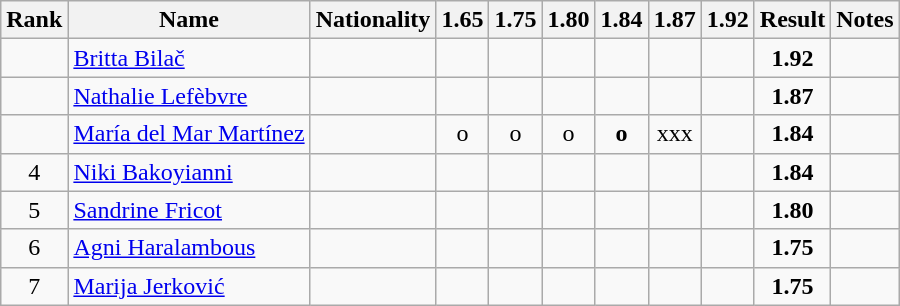<table class="wikitable sortable" style="text-align:center">
<tr>
<th>Rank</th>
<th>Name</th>
<th>Nationality</th>
<th>1.65</th>
<th>1.75</th>
<th>1.80</th>
<th>1.84</th>
<th>1.87</th>
<th>1.92</th>
<th>Result</th>
<th>Notes</th>
</tr>
<tr>
<td></td>
<td align=left><a href='#'>Britta Bilač</a></td>
<td align=left></td>
<td></td>
<td></td>
<td></td>
<td></td>
<td></td>
<td></td>
<td><strong>1.92</strong></td>
<td></td>
</tr>
<tr>
<td></td>
<td align=left><a href='#'>Nathalie Lefèbvre</a></td>
<td align=left></td>
<td></td>
<td></td>
<td></td>
<td></td>
<td></td>
<td></td>
<td><strong>1.87</strong></td>
<td></td>
</tr>
<tr>
<td></td>
<td align=left><a href='#'>María del Mar Martínez</a></td>
<td align=left></td>
<td>o</td>
<td>o</td>
<td>o</td>
<td><strong>o</strong></td>
<td>xxx</td>
<td></td>
<td><strong>1.84</strong></td>
<td></td>
</tr>
<tr>
<td>4</td>
<td align=left><a href='#'>Niki Bakoyianni</a></td>
<td align=left></td>
<td></td>
<td></td>
<td></td>
<td></td>
<td></td>
<td></td>
<td><strong>1.84</strong></td>
<td></td>
</tr>
<tr>
<td>5</td>
<td align=left><a href='#'>Sandrine Fricot</a></td>
<td align=left></td>
<td></td>
<td></td>
<td></td>
<td></td>
<td></td>
<td></td>
<td><strong>1.80</strong></td>
<td></td>
</tr>
<tr>
<td>6</td>
<td align=left><a href='#'>Agni Haralambous</a></td>
<td align=left></td>
<td></td>
<td></td>
<td></td>
<td></td>
<td></td>
<td></td>
<td><strong>1.75</strong></td>
<td></td>
</tr>
<tr>
<td>7</td>
<td align=left><a href='#'>Marija Jerković</a></td>
<td align=left></td>
<td></td>
<td></td>
<td></td>
<td></td>
<td></td>
<td></td>
<td><strong>1.75</strong></td>
<td></td>
</tr>
</table>
